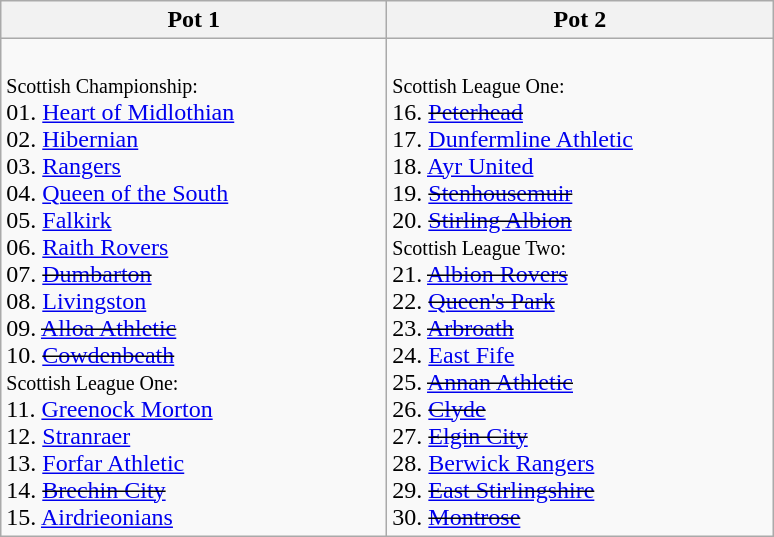<table class="wikitable">
<tr>
<th width="250px">Pot 1</th>
<th width="250px">Pot 2</th>
</tr>
<tr>
<td valign=top><br><small>Scottish Championship:</small><br>
01. <a href='#'>Heart of Midlothian</a><br>
02. <a href='#'>Hibernian</a><br>
03. <a href='#'>Rangers</a><br>
04. <a href='#'>Queen of the South</a><br>
05. <a href='#'>Falkirk</a><br>
06. <a href='#'>Raith Rovers</a><br>
07. <del><a href='#'>Dumbarton</a></del><br>
08. <a href='#'>Livingston</a><br>
09. <del><a href='#'>Alloa Athletic</a></del><br>
10. <del><a href='#'>Cowdenbeath</a></del><br><small>Scottish League One:</small><br>
11. <a href='#'>Greenock Morton</a><br>
12. <a href='#'>Stranraer</a><br>
13. <a href='#'>Forfar Athletic</a><br>
14. <del><a href='#'>Brechin City</a></del><br>
15. <a href='#'>Airdrieonians</a></td>
<td valign=top><br><small>Scottish League One:</small><br>
16. <del><a href='#'>Peterhead</a></del><br>
17. <a href='#'>Dunfermline Athletic</a><br>
18. <a href='#'>Ayr United</a><br>
19. <del><a href='#'>Stenhousemuir</a></del><br>
20. <del><a href='#'>Stirling Albion</a></del><br><small>Scottish League Two:</small><br>
21. <del><a href='#'>Albion Rovers</a></del><br>
22. <del><a href='#'>Queen's Park</a></del><br>
23. <del><a href='#'>Arbroath</a></del><br>
24. <a href='#'>East Fife</a><br>
25. <del><a href='#'>Annan Athletic</a></del><br>
26. <del><a href='#'>Clyde</a></del><br>
27. <del><a href='#'>Elgin City</a></del><br>
28. <a href='#'>Berwick Rangers</a><br>
29. <del><a href='#'>East Stirlingshire</a></del><br>
30. <del><a href='#'>Montrose</a></del></td>
</tr>
</table>
